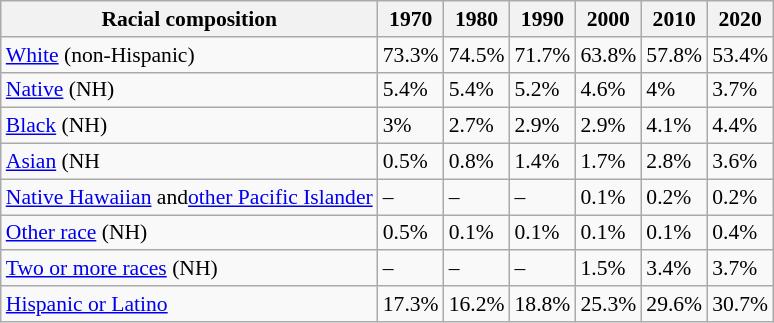<table class="wikitable sortable collapsible" style="font-size: 90%;">
<tr>
<th>Racial composition</th>
<th>1970</th>
<th>1980</th>
<th>1990</th>
<th>2000</th>
<th>2010</th>
<th>2020</th>
</tr>
<tr>
<td><a href='#'>White</a> (non-Hispanic)</td>
<td>73.3%</td>
<td>74.5%</td>
<td>71.7%</td>
<td>63.8%</td>
<td>57.8%</td>
<td>53.4%</td>
</tr>
<tr>
<td><a href='#'>Native</a> (NH)</td>
<td>5.4%</td>
<td>5.4%</td>
<td>5.2%</td>
<td>4.6%</td>
<td>4%</td>
<td>3.7%</td>
</tr>
<tr>
<td><a href='#'>Black</a> (NH)</td>
<td>3%</td>
<td>2.7%</td>
<td>2.9%</td>
<td>2.9%</td>
<td>4.1%</td>
<td>4.4%</td>
</tr>
<tr>
<td><a href='#'>Asian</a> (NH</td>
<td>0.5%</td>
<td>0.8%</td>
<td>1.4%</td>
<td>1.7%</td>
<td>2.8%</td>
<td>3.6%</td>
</tr>
<tr>
<td><a href='#'>Native Hawaiian</a> and<a href='#'>other Pacific Islander</a></td>
<td>–</td>
<td>–</td>
<td>–</td>
<td>0.1%</td>
<td>0.2%</td>
<td>0.2%</td>
</tr>
<tr>
<td><a href='#'>Other race</a> (NH)</td>
<td>0.5%</td>
<td>0.1%</td>
<td>0.1%</td>
<td>0.1%</td>
<td>0.1%</td>
<td>0.4%</td>
</tr>
<tr>
<td><a href='#'>Two or more races</a> (NH)</td>
<td>–</td>
<td>–</td>
<td>–</td>
<td>1.5%</td>
<td>3.4%</td>
<td>3.7%</td>
</tr>
<tr>
<td><a href='#'>Hispanic or Latino</a></td>
<td>17.3%</td>
<td>16.2%</td>
<td>18.8%</td>
<td>25.3%</td>
<td>29.6%</td>
<td>30.7%</td>
</tr>
</table>
